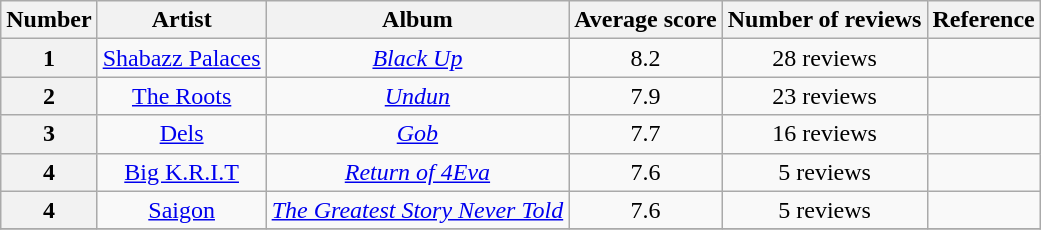<table class="wikitable" style="text-align:center;">
<tr>
<th scope="col">Number</th>
<th scope="col">Artist</th>
<th scope="col">Album</th>
<th scope="col">Average score</th>
<th scope="col">Number of reviews</th>
<th scope="col">Reference</th>
</tr>
<tr>
<th>1</th>
<td><a href='#'>Shabazz Palaces</a></td>
<td><em><a href='#'>Black Up</a></em></td>
<td>8.2</td>
<td>28 reviews</td>
<td></td>
</tr>
<tr>
<th>2</th>
<td><a href='#'>The Roots</a></td>
<td><em><a href='#'>Undun</a></em></td>
<td>7.9</td>
<td>23 reviews</td>
<td></td>
</tr>
<tr>
<th>3</th>
<td><a href='#'>Dels</a></td>
<td><em><a href='#'>Gob</a></em></td>
<td>7.7</td>
<td>16 reviews</td>
<td></td>
</tr>
<tr>
<th>4</th>
<td><a href='#'>Big K.R.I.T</a></td>
<td><em><a href='#'>Return of 4Eva</a></em></td>
<td>7.6</td>
<td>5 reviews</td>
<td></td>
</tr>
<tr>
<th>4</th>
<td><a href='#'>Saigon</a></td>
<td><em><a href='#'>The Greatest Story Never Told</a></em></td>
<td>7.6</td>
<td>5 reviews</td>
<td></td>
</tr>
<tr>
</tr>
</table>
